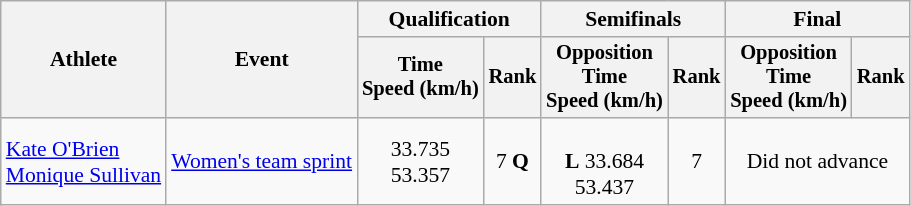<table class="wikitable" style="font-size:90%">
<tr>
<th rowspan="2">Athlete</th>
<th rowspan="2">Event</th>
<th colspan=2>Qualification</th>
<th colspan=2>Semifinals</th>
<th colspan=2>Final</th>
</tr>
<tr style="font-size:95%">
<th>Time<br>Speed (km/h)</th>
<th>Rank</th>
<th>Opposition<br>Time<br>Speed (km/h)</th>
<th>Rank</th>
<th>Opposition<br>Time<br>Speed (km/h)</th>
<th>Rank</th>
</tr>
<tr align=center>
<td align=left><a href='#'>Kate O'Brien</a><br><a href='#'>Monique Sullivan</a></td>
<td align=left><a href='#'>Women's team sprint</a></td>
<td>33.735<br>53.357</td>
<td>7 <strong>Q</strong></td>
<td><br><strong>L</strong> 33.684<br>53.437</td>
<td>7</td>
<td colspan=2>Did not advance</td>
</tr>
</table>
